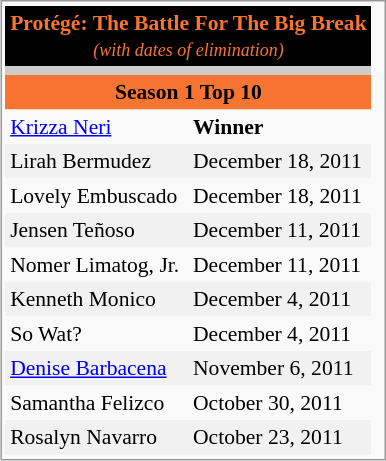<table class="infobox" cellpadding="3" cellspacing="0" align="right" style="font-size: 90%; margin-left:1em; border:1px solid #999;">
<tr>
<td colspan="2" style="background:#000000; text-align:center; color:#F87431"><strong>Protégé: The Battle For The Big Break</strong><br><small><em>(with dates of elimination)</em></small></td>
</tr>
<tr>
<td colspan="2" style="background:#CCCCCC; text-align:center;"></td>
<td colspan="2" align="center"></td>
</tr>
<tr>
<td colspan="2" style="background:#F87431; text-align:center;"><strong>Season 1 Top 10</strong></td>
</tr>
<tr>
<td style="background:#f9f9f9"><a href='#'>Krizza Neri</a></td>
<td style="background:#f9f9f9"><strong>Winner</strong></td>
</tr>
<tr>
<td style="background:#f1f1f1">Lirah Bermudez</td>
<td style="background:#f1f1f1">December 18, 2011</td>
</tr>
<tr>
<td style="background:#f9f9f9">Lovely Embuscado</td>
<td style="background:#f9f9f9">December 18, 2011</td>
</tr>
<tr>
<td style="background:#f1f1f1">Jensen Teñoso</td>
<td style="background:#f1f1f1">December 11, 2011</td>
</tr>
<tr>
<td style="background:#f9f9f9">Nomer Limatog, Jr.</td>
<td style="background:#f9f9f9">December 11, 2011</td>
</tr>
<tr>
<td style="background:#f1f1f1">Kenneth Monico</td>
<td style="background:#f1f1f1">December 4, 2011</td>
</tr>
<tr>
<td style="background:#f9f9f9">So Wat?</td>
<td style="background:#f9f9f9">December 4, 2011</td>
</tr>
<tr>
<td style="background:#f1f1f1"><a href='#'>Denise Barbacena</a></td>
<td style="background:#f1f1f1">November 6, 2011</td>
</tr>
<tr>
<td style="background:#f9f9f9">Samantha Felizco</td>
<td style="background:#f9f9f9">October 30, 2011</td>
</tr>
<tr>
<td style="background:#f1f1f1">Rosalyn Navarro</td>
<td style="background:#f1f1f1">October 23, 2011</td>
</tr>
<tr>
</tr>
</table>
